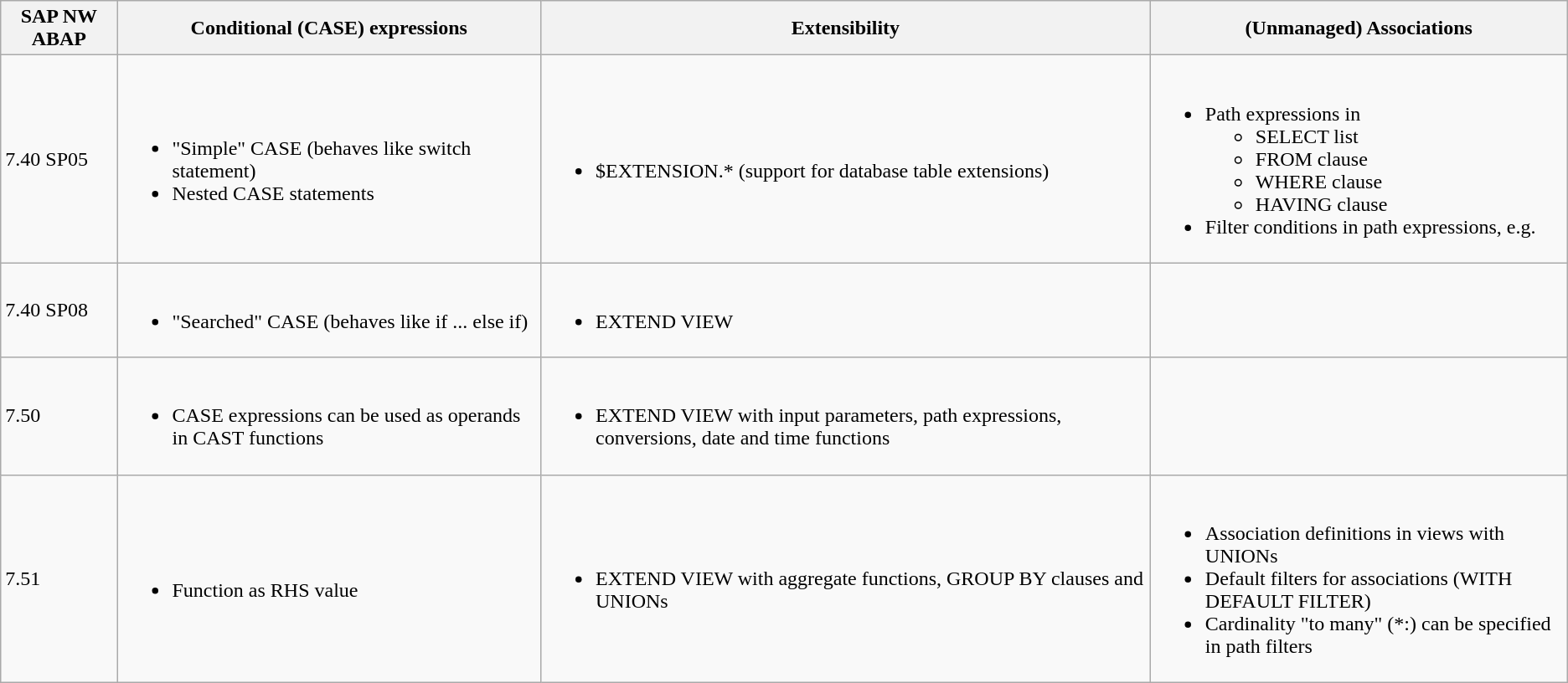<table class="wikitable">
<tr>
<th>SAP NW ABAP</th>
<th>Conditional (CASE) expressions</th>
<th>Extensibility</th>
<th>(Unmanaged) Associations</th>
</tr>
<tr>
<td>7.40 SP05</td>
<td><br><ul><li>"Simple" CASE (behaves like switch statement)</li><li>Nested CASE statements</li></ul></td>
<td><br><ul><li>$EXTENSION.* (support for database table extensions)</li></ul></td>
<td><br><ul><li>Path expressions in<ul><li>SELECT list</li><li>FROM clause</li><li>WHERE clause</li><li>HAVING clause</li></ul></li><li>Filter conditions in path expressions, e.g. </li></ul></td>
</tr>
<tr>
<td>7.40 SP08</td>
<td><br><ul><li>"Searched" CASE (behaves like if ... else if)</li></ul></td>
<td><br><ul><li>EXTEND VIEW</li></ul></td>
<td></td>
</tr>
<tr>
<td>7.50</td>
<td><br><ul><li>CASE expressions can be used as operands in CAST functions</li></ul></td>
<td><br><ul><li>EXTEND VIEW with input parameters, path expressions, conversions, date and time functions</li></ul></td>
<td></td>
</tr>
<tr>
<td>7.51</td>
<td><br><ul><li>Function as RHS value</li></ul></td>
<td><br><ul><li>EXTEND VIEW with aggregate functions, GROUP BY clauses and UNIONs</li></ul></td>
<td><br><ul><li>Association definitions in views with UNIONs</li><li>Default filters for associations (WITH DEFAULT FILTER)</li><li>Cardinality "to many" (*:) can be specified in path filters</li></ul></td>
</tr>
</table>
